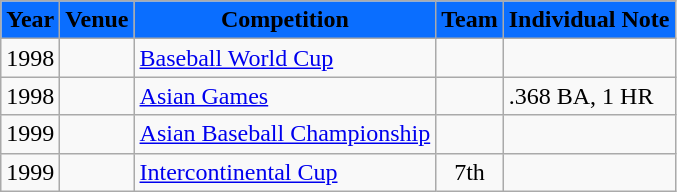<table class="wikitable">
<tr>
<th style="background:#0A6EFF"><span>Year</span></th>
<th style="background:#0A6EFF"><span>Venue</span></th>
<th style="background:#0A6EFF"><span>Competition</span></th>
<th style="background:#0A6EFF"><span>Team</span></th>
<th style="background:#0A6EFF"><span>Individual Note</span></th>
</tr>
<tr>
<td>1998</td>
<td></td>
<td><a href='#'>Baseball World Cup</a></td>
<td style="text-align:center"></td>
<td></td>
</tr>
<tr>
<td>1998</td>
<td></td>
<td><a href='#'>Asian Games</a></td>
<td style="text-align:center"></td>
<td>.368 BA, 1 HR</td>
</tr>
<tr>
<td>1999</td>
<td></td>
<td><a href='#'>Asian Baseball Championship</a></td>
<td style="text-align:center"></td>
<td></td>
</tr>
<tr>
<td>1999</td>
<td></td>
<td><a href='#'>Intercontinental Cup</a></td>
<td style="text-align:center">7th</td>
<td></td>
</tr>
</table>
